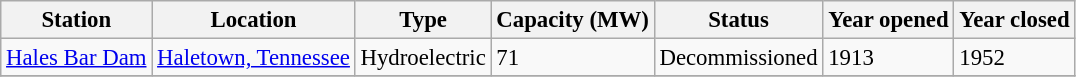<table class="wikitable sortable" style="font-size:95%;">
<tr>
<th>Station</th>
<th>Location</th>
<th>Type</th>
<th>Capacity (MW)</th>
<th>Status</th>
<th>Year opened</th>
<th>Year closed</th>
</tr>
<tr>
<td><a href='#'>Hales Bar Dam</a></td>
<td><a href='#'>Haletown, Tennessee</a></td>
<td>Hydroelectric</td>
<td>71</td>
<td>Decommissioned</td>
<td>1913</td>
<td>1952</td>
</tr>
<tr>
</tr>
</table>
